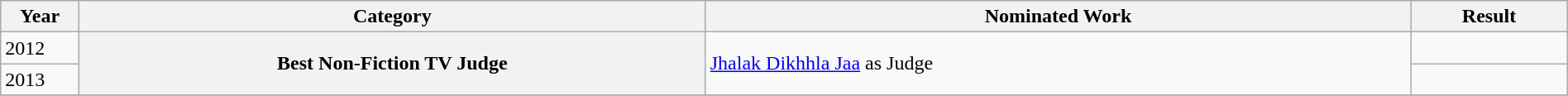<table class="wikitable sortable plainrowheaders" style="width:100%;">
<tr>
<th scope="col" style="width:5%;">Year</th>
<th scope="col" style="width:40%;">Category</th>
<th scope="col" style="width:45%;">Nominated Work</th>
<th scope="col" style="width:10%;">Result</th>
</tr>
<tr>
<td>2012</td>
<th rowspan="2" scope="row">Best Non-Fiction TV Judge</th>
<td rowspan="2"><a href='#'>Jhalak Dikhhla Jaa</a> as Judge</td>
<td></td>
</tr>
<tr>
<td>2013</td>
<td></td>
</tr>
<tr>
</tr>
</table>
